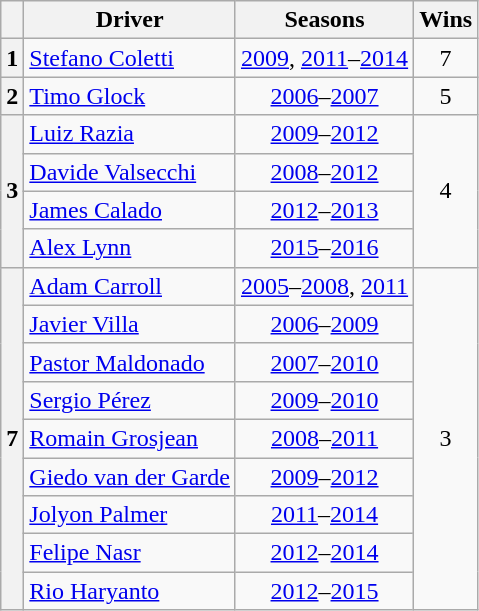<table class="wikitable" style="text-align:center">
<tr>
<th></th>
<th>Driver</th>
<th>Seasons</th>
<th>Wins</th>
</tr>
<tr>
<th>1</th>
<td align=left> <a href='#'>Stefano Coletti</a></td>
<td><a href='#'>2009</a>, <a href='#'>2011</a>–<a href='#'>2014</a></td>
<td>7</td>
</tr>
<tr>
<th>2</th>
<td align=left> <a href='#'>Timo Glock</a></td>
<td><a href='#'>2006</a>–<a href='#'>2007</a></td>
<td>5</td>
</tr>
<tr>
<th rowspan=4>3</th>
<td align=left> <a href='#'>Luiz Razia</a></td>
<td><a href='#'>2009</a>–<a href='#'>2012</a></td>
<td rowspan=4>4</td>
</tr>
<tr>
<td align=left> <a href='#'>Davide Valsecchi</a></td>
<td><a href='#'>2008</a>–<a href='#'>2012</a></td>
</tr>
<tr>
<td align=left> <a href='#'>James Calado</a></td>
<td><a href='#'>2012</a>–<a href='#'>2013</a></td>
</tr>
<tr>
<td align=left> <a href='#'>Alex Lynn</a></td>
<td><a href='#'>2015</a>–<a href='#'>2016</a></td>
</tr>
<tr>
<th rowspan=9>7</th>
<td align=left> <a href='#'>Adam Carroll</a></td>
<td><a href='#'>2005</a>–<a href='#'>2008</a>, <a href='#'>2011</a></td>
<td rowspan=9>3</td>
</tr>
<tr>
<td align=left> <a href='#'>Javier Villa</a></td>
<td><a href='#'>2006</a>–<a href='#'>2009</a></td>
</tr>
<tr>
<td align=left> <a href='#'>Pastor Maldonado</a></td>
<td><a href='#'>2007</a>–<a href='#'>2010</a></td>
</tr>
<tr>
<td align=left> <a href='#'>Sergio Pérez</a></td>
<td><a href='#'>2009</a>–<a href='#'>2010</a></td>
</tr>
<tr>
<td align=left> <a href='#'>Romain Grosjean</a></td>
<td><a href='#'>2008</a>–<a href='#'>2011</a></td>
</tr>
<tr>
<td align=left> <a href='#'>Giedo van der Garde</a></td>
<td><a href='#'>2009</a>–<a href='#'>2012</a></td>
</tr>
<tr>
<td align=left> <a href='#'>Jolyon Palmer</a></td>
<td><a href='#'>2011</a>–<a href='#'>2014</a></td>
</tr>
<tr>
<td align=left> <a href='#'>Felipe Nasr</a></td>
<td><a href='#'>2012</a>–<a href='#'>2014</a></td>
</tr>
<tr>
<td align=left> <a href='#'>Rio Haryanto</a></td>
<td><a href='#'>2012</a>–<a href='#'>2015</a></td>
</tr>
</table>
